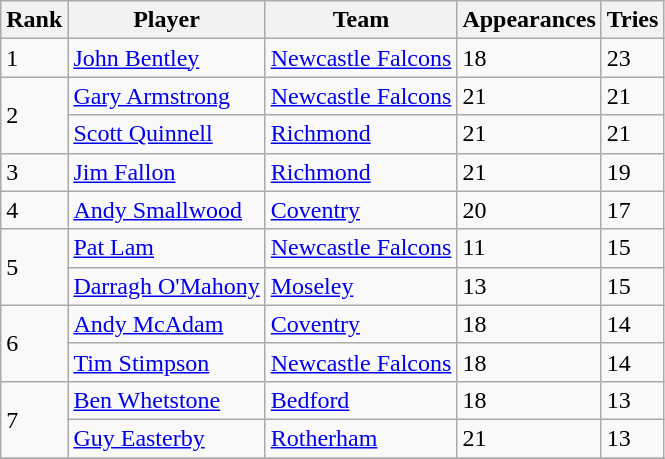<table class="wikitable">
<tr>
<th>Rank</th>
<th>Player</th>
<th>Team</th>
<th>Appearances</th>
<th>Tries</th>
</tr>
<tr>
<td>1</td>
<td> <a href='#'>John Bentley</a></td>
<td><a href='#'>Newcastle Falcons</a></td>
<td>18</td>
<td>23</td>
</tr>
<tr>
<td rowspan=2>2</td>
<td> <a href='#'>Gary Armstrong</a></td>
<td><a href='#'>Newcastle Falcons</a></td>
<td>21</td>
<td>21</td>
</tr>
<tr>
<td> <a href='#'>Scott Quinnell</a></td>
<td><a href='#'>Richmond</a></td>
<td>21</td>
<td>21</td>
</tr>
<tr>
<td>3</td>
<td> <a href='#'>Jim Fallon</a></td>
<td><a href='#'>Richmond</a></td>
<td>21</td>
<td>19</td>
</tr>
<tr>
<td>4</td>
<td> <a href='#'>Andy Smallwood</a></td>
<td><a href='#'>Coventry</a></td>
<td>20</td>
<td>17</td>
</tr>
<tr>
<td rowspan=2>5</td>
<td> <a href='#'>Pat Lam</a></td>
<td><a href='#'>Newcastle Falcons</a></td>
<td>11</td>
<td>15</td>
</tr>
<tr>
<td> <a href='#'>Darragh O'Mahony</a></td>
<td><a href='#'>Moseley</a></td>
<td>13</td>
<td>15</td>
</tr>
<tr>
<td rowspan=2>6</td>
<td> <a href='#'>Andy McAdam</a></td>
<td><a href='#'>Coventry</a></td>
<td>18</td>
<td>14</td>
</tr>
<tr>
<td> <a href='#'>Tim Stimpson</a></td>
<td><a href='#'>Newcastle Falcons</a></td>
<td>18</td>
<td>14</td>
</tr>
<tr>
<td rowspan=2>7</td>
<td> <a href='#'>Ben Whetstone</a></td>
<td><a href='#'>Bedford</a></td>
<td>18</td>
<td>13</td>
</tr>
<tr>
<td> <a href='#'>Guy Easterby</a></td>
<td><a href='#'>Rotherham</a></td>
<td>21</td>
<td>13</td>
</tr>
<tr>
</tr>
</table>
